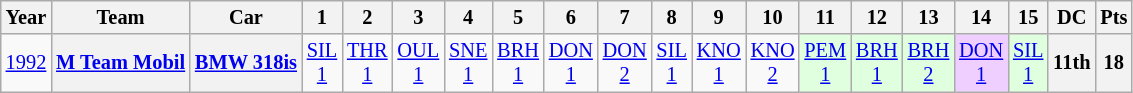<table class="wikitable" style="text-align:center; font-size:85%">
<tr>
<th>Year</th>
<th>Team</th>
<th>Car</th>
<th>1</th>
<th>2</th>
<th>3</th>
<th>4</th>
<th>5</th>
<th>6</th>
<th>7</th>
<th>8</th>
<th>9</th>
<th>10</th>
<th>11</th>
<th>12</th>
<th>13</th>
<th>14</th>
<th>15</th>
<th>DC</th>
<th>Pts</th>
</tr>
<tr>
<td><a href='#'>1992</a></td>
<th><a href='#'>M Team Mobil</a></th>
<th><a href='#'>BMW 318is</a></th>
<td><a href='#'>SIL<br>1</a></td>
<td><a href='#'>THR<br>1</a></td>
<td><a href='#'>OUL<br>1</a></td>
<td><a href='#'>SNE<br>1</a></td>
<td><a href='#'>BRH<br>1</a></td>
<td><a href='#'>DON<br>1</a></td>
<td><a href='#'>DON<br>2</a></td>
<td><a href='#'>SIL<br>1</a></td>
<td><a href='#'>KNO<br>1</a></td>
<td><a href='#'>KNO<br>2</a></td>
<td style="background:#DFFFDF;"><a href='#'>PEM<br>1</a><br></td>
<td style="background:#DFFFDF;"><a href='#'>BRH<br>1</a><br></td>
<td style="background:#DFFFDF;"><a href='#'>BRH<br>2</a><br></td>
<td style="background:#EFCFFF;"><a href='#'>DON<br>1</a><br></td>
<td style="background:#DFFFDF;"><a href='#'>SIL<br>1</a><br></td>
<th>11th</th>
<th>18</th>
</tr>
</table>
